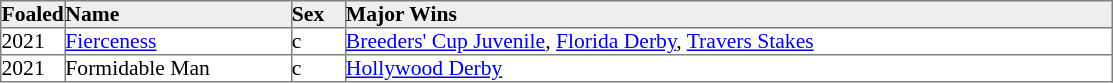<table border="1" cellpadding="0" style="border-collapse: collapse; font-size:90%">
<tr bgcolor="#eeeeee">
<td width="35px"><strong>Foaled</strong></td>
<td width="150px"><strong>Name</strong></td>
<td width="35px"><strong>Sex</strong></td>
<td width="510px"><strong>Major Wins</strong></td>
</tr>
<tr>
<td>2021</td>
<td><a href='#'>Fierceness</a></td>
<td>c</td>
<td><a href='#'>Breeders' Cup Juvenile</a>, <a href='#'>Florida Derby</a>, <a href='#'>Travers Stakes</a></td>
</tr>
<tr>
<td>2021</td>
<td>Formidable Man</td>
<td>c</td>
<td><a href='#'>Hollywood Derby</a></td>
</tr>
</table>
